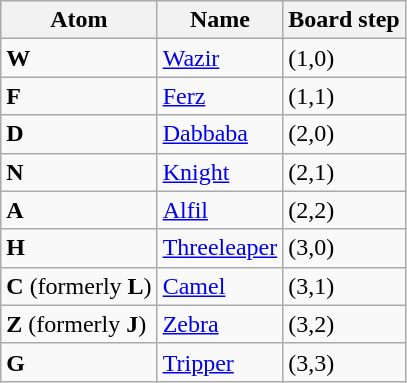<table class=wikitable>
<tr>
<th>Atom</th>
<th>Name</th>
<th>Board step</th>
</tr>
<tr>
<td><strong>W</strong></td>
<td><a href='#'>Wazir</a></td>
<td>(1,0)</td>
</tr>
<tr>
<td><strong>F</strong></td>
<td><a href='#'>Ferz</a></td>
<td>(1,1)</td>
</tr>
<tr>
<td><strong>D</strong></td>
<td><a href='#'>Dabbaba</a></td>
<td>(2,0)</td>
</tr>
<tr>
<td><strong>N</strong></td>
<td><a href='#'>Knight</a></td>
<td>(2,1)</td>
</tr>
<tr>
<td><strong>A</strong></td>
<td><a href='#'>Alfil</a></td>
<td>(2,2)</td>
</tr>
<tr>
<td><strong>H</strong></td>
<td><a href='#'>Threeleaper</a></td>
<td>(3,0)</td>
</tr>
<tr>
<td><strong>C</strong> (formerly <strong>L</strong>)</td>
<td><a href='#'>Camel</a></td>
<td>(3,1)</td>
</tr>
<tr>
<td><strong>Z</strong> (formerly <strong>J</strong>)</td>
<td><a href='#'>Zebra</a></td>
<td>(3,2)</td>
</tr>
<tr>
<td><strong>G</strong></td>
<td><a href='#'>Tripper</a></td>
<td>(3,3)</td>
</tr>
</table>
